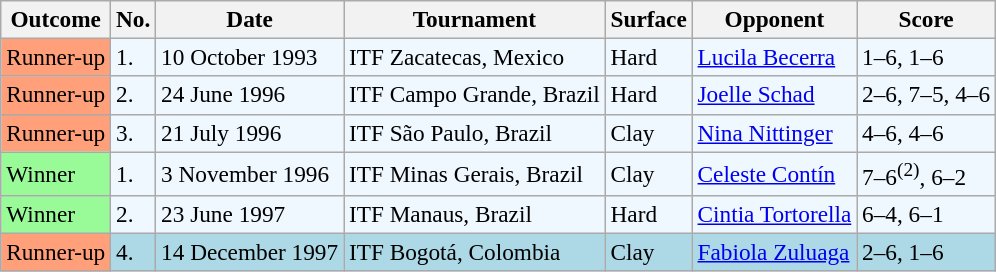<table class="sortable wikitable" style=font-size:97%>
<tr>
<th>Outcome</th>
<th>No.</th>
<th>Date</th>
<th>Tournament</th>
<th>Surface</th>
<th>Opponent</th>
<th>Score</th>
</tr>
<tr style="background:#f0f8ff;">
<td style="background:#ffa07a;">Runner-up</td>
<td>1.</td>
<td>10 October 1993</td>
<td>ITF Zacatecas, Mexico</td>
<td>Hard</td>
<td> <a href='#'>Lucila Becerra</a></td>
<td>1–6, 1–6</td>
</tr>
<tr style="background:#f0f8ff;">
<td style="background:#ffa07a;">Runner-up</td>
<td>2.</td>
<td>24 June 1996</td>
<td>ITF Campo Grande, Brazil</td>
<td>Hard</td>
<td> <a href='#'>Joelle Schad</a></td>
<td>2–6, 7–5, 4–6</td>
</tr>
<tr style="background:#f0f8ff;">
<td style="background:#ffa07a;">Runner-up</td>
<td>3.</td>
<td>21 July 1996</td>
<td>ITF São Paulo, Brazil</td>
<td>Clay</td>
<td> <a href='#'>Nina Nittinger</a></td>
<td>4–6, 4–6</td>
</tr>
<tr style="background:#f0f8ff;">
<td style="background:#98fb98;">Winner</td>
<td>1.</td>
<td>3 November 1996</td>
<td>ITF Minas Gerais, Brazil</td>
<td>Clay</td>
<td> <a href='#'>Celeste Contín</a></td>
<td>7–6<sup>(2)</sup>, 6–2</td>
</tr>
<tr style="background:#f0f8ff;">
<td style="background:#98fb98;">Winner</td>
<td>2.</td>
<td>23 June 1997</td>
<td>ITF Manaus, Brazil</td>
<td>Hard</td>
<td> <a href='#'>Cintia Tortorella</a></td>
<td>6–4, 6–1</td>
</tr>
<tr style="background:lightblue;">
<td style="background:#ffa07a;">Runner-up</td>
<td>4.</td>
<td>14 December 1997</td>
<td>ITF Bogotá, Colombia</td>
<td>Clay</td>
<td> <a href='#'>Fabiola Zuluaga</a></td>
<td>2–6, 1–6</td>
</tr>
</table>
